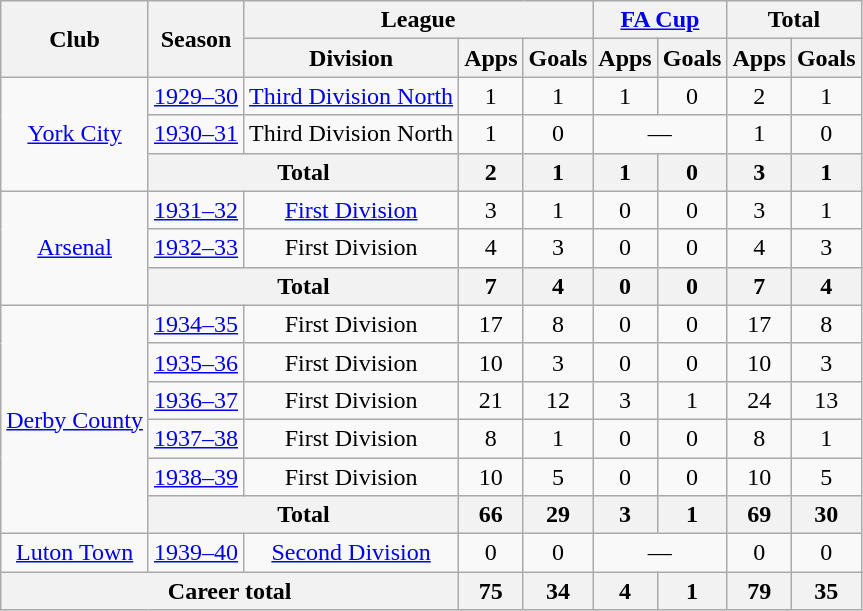<table class="wikitable" style="text-align: center;">
<tr>
<th rowspan="2">Club</th>
<th rowspan="2">Season</th>
<th colspan="3">League</th>
<th colspan="2"><a href='#'>FA Cup</a></th>
<th colspan="2">Total</th>
</tr>
<tr>
<th>Division</th>
<th>Apps</th>
<th>Goals</th>
<th>Apps</th>
<th>Goals</th>
<th>Apps</th>
<th>Goals</th>
</tr>
<tr>
<td rowspan="3"><a href='#'>York City</a></td>
<td><a href='#'>1929–30</a></td>
<td><a href='#'>Third Division North</a></td>
<td>1</td>
<td>1</td>
<td>1</td>
<td>0</td>
<td>2</td>
<td>1</td>
</tr>
<tr>
<td><a href='#'>1930–31</a></td>
<td>Third Division North</td>
<td>1</td>
<td>0</td>
<td colspan="2">—</td>
<td>1</td>
<td>0</td>
</tr>
<tr>
<th colspan="2">Total</th>
<th>2</th>
<th>1</th>
<th>1</th>
<th>0</th>
<th>3</th>
<th>1</th>
</tr>
<tr>
<td rowspan="3"><a href='#'>Arsenal</a></td>
<td><a href='#'>1931–32</a></td>
<td><a href='#'>First Division</a></td>
<td>3</td>
<td>1</td>
<td>0</td>
<td>0</td>
<td>3</td>
<td>1</td>
</tr>
<tr>
<td><a href='#'>1932–33</a></td>
<td>First Division</td>
<td>4</td>
<td>3</td>
<td>0</td>
<td>0</td>
<td>4</td>
<td>3</td>
</tr>
<tr>
<th colspan="2">Total</th>
<th>7</th>
<th>4</th>
<th>0</th>
<th>0</th>
<th>7</th>
<th>4</th>
</tr>
<tr>
<td rowspan="6"><a href='#'>Derby County</a></td>
<td><a href='#'>1934–35</a></td>
<td>First Division</td>
<td>17</td>
<td>8</td>
<td>0</td>
<td>0</td>
<td>17</td>
<td>8</td>
</tr>
<tr>
<td><a href='#'>1935–36</a></td>
<td>First Division</td>
<td>10</td>
<td>3</td>
<td>0</td>
<td>0</td>
<td>10</td>
<td>3</td>
</tr>
<tr>
<td><a href='#'>1936–37</a></td>
<td>First Division</td>
<td>21</td>
<td>12</td>
<td>3</td>
<td>1</td>
<td>24</td>
<td>13</td>
</tr>
<tr>
<td><a href='#'>1937–38</a></td>
<td>First Division</td>
<td>8</td>
<td>1</td>
<td>0</td>
<td>0</td>
<td>8</td>
<td>1</td>
</tr>
<tr>
<td><a href='#'>1938–39</a></td>
<td>First Division</td>
<td>10</td>
<td>5</td>
<td>0</td>
<td>0</td>
<td>10</td>
<td>5</td>
</tr>
<tr>
<th colspan="2">Total</th>
<th>66</th>
<th>29</th>
<th>3</th>
<th>1</th>
<th>69</th>
<th>30</th>
</tr>
<tr>
<td><a href='#'>Luton Town</a></td>
<td><a href='#'>1939–40</a></td>
<td><a href='#'>Second Division</a></td>
<td>0</td>
<td>0</td>
<td colspan="2">—</td>
<td>0</td>
<td>0</td>
</tr>
<tr>
<th colspan="3">Career total</th>
<th>75</th>
<th>34</th>
<th>4</th>
<th>1</th>
<th>79</th>
<th>35</th>
</tr>
</table>
